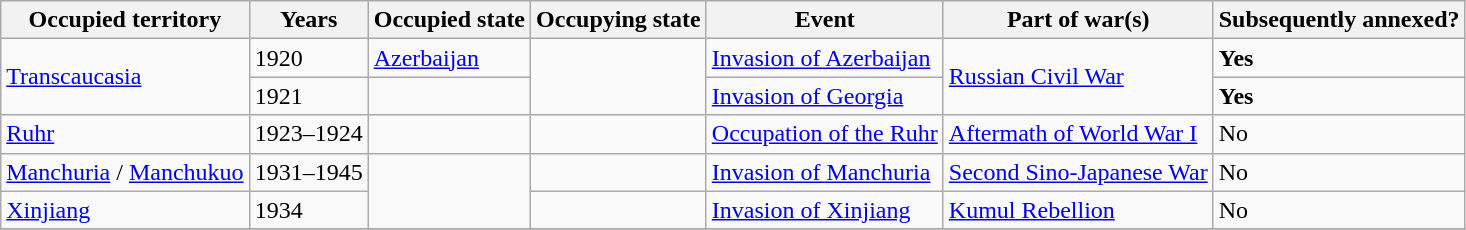<table class="wikitable sortable">
<tr>
<th>Occupied territory</th>
<th>Years</th>
<th>Occupied state</th>
<th>Occupying state</th>
<th>Event</th>
<th>Part of war(s)</th>
<th>Subsequently annexed?</th>
</tr>
<tr>
<td rowspan=2><a href='#'>Transcaucasia</a></td>
<td>1920</td>
<td> <a href='#'>Azerbaijan</a></td>
<td rowspan=2></td>
<td><a href='#'>Invasion of Azerbaijan</a></td>
<td rowspan=2><a href='#'>Russian Civil War</a></td>
<td><strong>Yes</strong></td>
</tr>
<tr>
<td>1921</td>
<td></td>
<td><a href='#'>Invasion of Georgia</a></td>
<td><strong>Yes</strong></td>
</tr>
<tr>
<td><a href='#'>Ruhr</a></td>
<td>1923–1924</td>
<td></td>
<td></td>
<td><a href='#'>Occupation of the Ruhr</a></td>
<td><a href='#'>Aftermath of World War I</a></td>
<td>No</td>
</tr>
<tr>
<td><a href='#'>Manchuria</a> / <a href='#'>Manchukuo</a></td>
<td>1931–1945</td>
<td rowspan=2></td>
<td></td>
<td><a href='#'>Invasion of Manchuria</a></td>
<td><a href='#'>Second Sino-Japanese War</a></td>
<td>No</td>
</tr>
<tr>
<td><a href='#'>Xinjiang</a></td>
<td>1934</td>
<td></td>
<td><a href='#'>Invasion of Xinjiang</a></td>
<td><a href='#'>Kumul Rebellion</a></td>
<td>No</td>
</tr>
<tr>
</tr>
</table>
